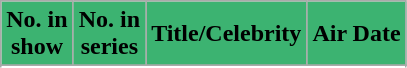<table class="wikitable plainrowheaders">
<tr style="color:black">
<th style="background: #3CB371;">No. in <br>show</th>
<th style="background: #3CB371;">No. in <br>series</th>
<th style="background: #3CB371;">Title/Celebrity</th>
<th style="background: #3CB371;">Air Date</th>
</tr>
<tr>
</tr>
<tr>
</tr>
<tr>
</tr>
<tr>
</tr>
<tr>
</tr>
<tr>
</tr>
<tr>
</tr>
<tr>
</tr>
<tr>
</tr>
<tr>
</tr>
</table>
